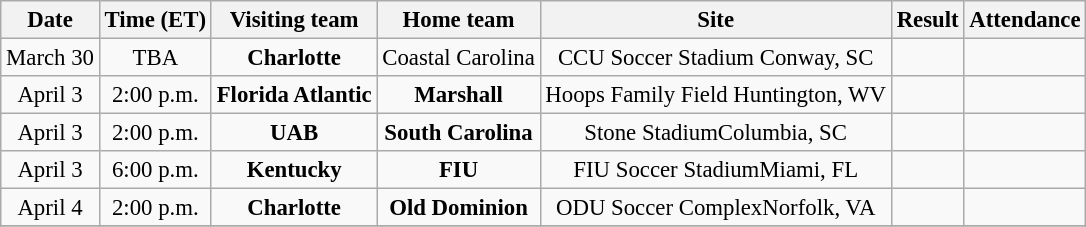<table class="wikitable" style="font-size:95%; text-align: center;">
<tr>
<th>Date</th>
<th>Time (ET)</th>
<th>Visiting team</th>
<th>Home team</th>
<th>Site</th>
<th>Result</th>
<th>Attendance</th>
</tr>
<tr>
<td>March 30</td>
<td>TBA</td>
<td><strong>Charlotte</strong></td>
<td>Coastal Carolina</td>
<td>CCU Soccer Stadium Conway, SC</td>
<td></td>
<td></td>
</tr>
<tr>
<td>April 3</td>
<td>2:00 p.m.</td>
<td><strong>Florida Atlantic</strong></td>
<td><strong>Marshall</strong></td>
<td>Hoops Family Field Huntington, WV</td>
<td></td>
<td></td>
</tr>
<tr>
<td>April 3</td>
<td>2:00 p.m.</td>
<td><strong>UAB</strong></td>
<td><strong>South Carolina</strong></td>
<td>Stone StadiumColumbia, SC</td>
<td></td>
<td></td>
</tr>
<tr>
<td>April 3</td>
<td>6:00 p.m.</td>
<td><strong>Kentucky</strong></td>
<td><strong>FIU</strong></td>
<td>FIU Soccer StadiumMiami, FL</td>
<td></td>
<td></td>
</tr>
<tr>
<td>April 4</td>
<td>2:00 p.m.</td>
<td><strong>Charlotte</strong></td>
<td><strong>Old Dominion</strong></td>
<td>ODU Soccer ComplexNorfolk, VA</td>
<td></td>
<td></td>
</tr>
<tr>
</tr>
</table>
